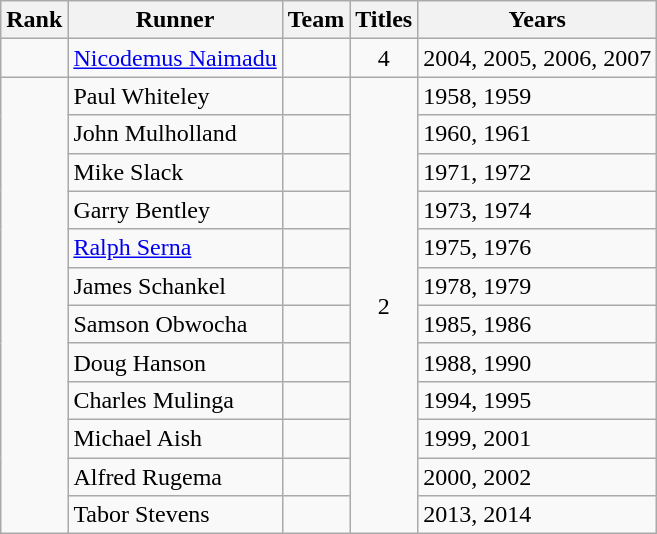<table class="wikitable sortable" style="text-align:center">
<tr>
<th>Rank</th>
<th>Runner</th>
<th>Team</th>
<th>Titles</th>
<th>Years</th>
</tr>
<tr>
<td></td>
<td align=left><a href='#'>Nicodemus Naimadu</a></td>
<td style=><em><a href='#'></a></em></td>
<td>4</td>
<td>2004, 2005, 2006, 2007</td>
</tr>
<tr>
<td rowspan="12"></td>
<td align=left>Paul Whiteley</td>
<td style=><strong></strong></td>
<td rowspan="12">2</td>
<td align=left>1958, 1959</td>
</tr>
<tr>
<td align=left>John Mulholland</td>
<td style=><em></em></td>
<td align=left>1960, 1961</td>
</tr>
<tr>
<td align=left>Mike Slack</td>
<td style=><em></em></td>
<td align=left>1971, 1972</td>
</tr>
<tr>
<td align=left>Garry Bentley</td>
<td style=><em></em></td>
<td align=left>1973, 1974</td>
</tr>
<tr>
<td align=left><a href='#'>Ralph Serna</a></td>
<td style=><em></em></td>
<td align=left>1975, 1976</td>
</tr>
<tr>
<td align=left>James Schankel</td>
<td style=><em></em></td>
<td align=left>1978, 1979</td>
</tr>
<tr>
<td align=left>Samson Obwocha</td>
<td style=><em></em></td>
<td align=left>1985, 1986</td>
</tr>
<tr>
<td align=left>Doug Hanson</td>
<td style=><em></em></td>
<td align=left>1988, 1990</td>
</tr>
<tr>
<td align=left>Charles Mulinga</td>
<td style=><strong><a href='#'></a></strong></td>
<td align=left>1994, 1995</td>
</tr>
<tr>
<td align=left>Michael Aish</td>
<td style=><strong><a href='#'></a></strong></td>
<td align=left>1999, 2001</td>
</tr>
<tr>
<td align=left>Alfred Rugema</td>
<td style=><em><a href='#'></a></em></td>
<td align=left>2000, 2002</td>
</tr>
<tr>
<td align=left>Tabor Stevens</td>
<td style=><strong><a href='#'></a></strong></td>
<td align=left>2013, 2014</td>
</tr>
</table>
